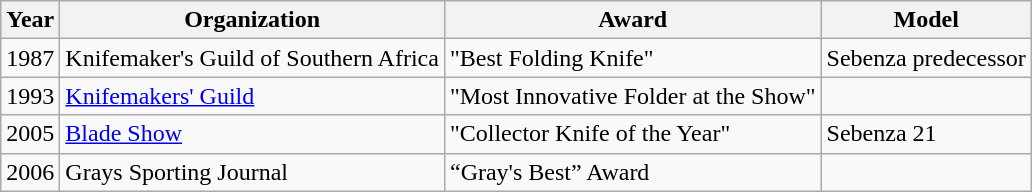<table class="wikitable">
<tr>
<th>Year</th>
<th>Organization</th>
<th>Award</th>
<th>Model</th>
</tr>
<tr>
<td>1987</td>
<td>Knifemaker's Guild of Southern Africa</td>
<td>"Best Folding Knife"</td>
<td>Sebenza predecessor</td>
</tr>
<tr>
<td>1993</td>
<td><a href='#'>Knifemakers' Guild</a></td>
<td>"Most Innovative Folder at the Show"</td>
<td></td>
</tr>
<tr>
<td>2005</td>
<td><a href='#'>Blade Show</a></td>
<td>"Collector Knife of the Year"</td>
<td>Sebenza 21</td>
</tr>
<tr>
<td>2006</td>
<td>Grays Sporting Journal</td>
<td>“Gray's Best” Award</td>
<td></td>
</tr>
</table>
